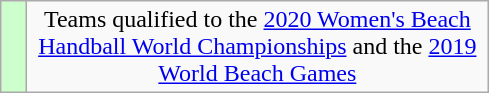<table class="wikitable" style="text-align: center;">
<tr>
<td width=10px bgcolor=#ccffcc></td>
<td width=300px>Teams qualified to the <a href='#'>2020 Women's Beach Handball World Championships</a> and the <a href='#'>2019 World Beach Games</a></td>
</tr>
</table>
